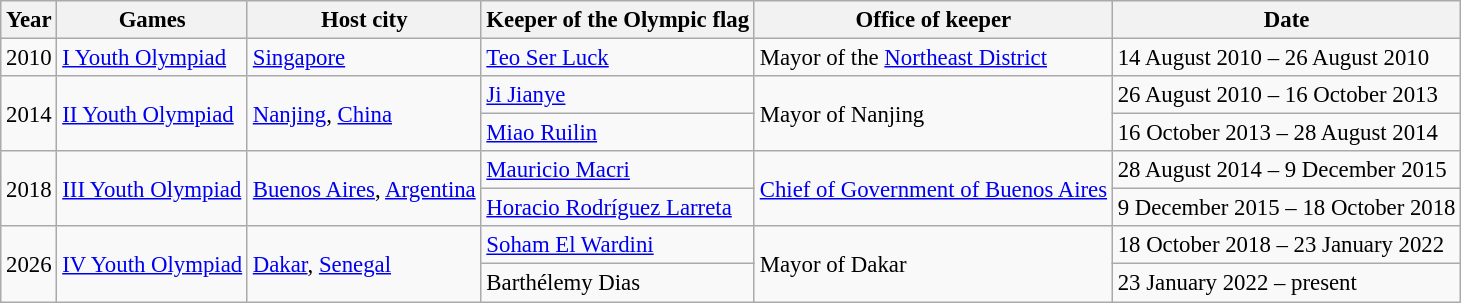<table class="wikitable sortable" style="font-size:95%">
<tr>
<th>Year</th>
<th>Games</th>
<th>Host city</th>
<th>Keeper of the Olympic flag</th>
<th>Office of keeper</th>
<th>Date</th>
</tr>
<tr>
<td>2010</td>
<td><a href='#'>I Youth Olympiad</a></td>
<td> <a href='#'>Singapore</a></td>
<td><a href='#'>Teo Ser Luck</a></td>
<td>Mayor of the <a href='#'>Northeast District</a></td>
<td>14 August 2010 – 26 August 2010</td>
</tr>
<tr>
<td rowspan=2>2014</td>
<td rowspan=2><a href='#'>II Youth Olympiad</a></td>
<td rowspan=2> <a href='#'>Nanjing</a>, <a href='#'>China</a></td>
<td><a href='#'>Ji Jianye</a></td>
<td rowspan=2>Mayor of Nanjing</td>
<td>26 August 2010 – 16 October 2013</td>
</tr>
<tr>
<td><a href='#'>Miao Ruilin</a></td>
<td>16 October 2013 – 28 August 2014</td>
</tr>
<tr>
<td rowspan=2>2018</td>
<td rowspan=2><a href='#'>III Youth Olympiad</a></td>
<td rowspan=2> <a href='#'>Buenos Aires</a>, <a href='#'>Argentina</a></td>
<td><a href='#'>Mauricio Macri</a></td>
<td rowspan=2><a href='#'>Chief of Government of Buenos Aires</a></td>
<td>28 August 2014 – 9 December 2015</td>
</tr>
<tr>
<td><a href='#'>Horacio Rodríguez Larreta</a></td>
<td>9 December 2015 – 18 October 2018</td>
</tr>
<tr>
<td rowspan=2>2026</td>
<td rowspan=2><a href='#'>IV Youth Olympiad</a></td>
<td rowspan=2> <a href='#'>Dakar</a>, <a href='#'>Senegal</a></td>
<td><a href='#'>Soham El Wardini</a></td>
<td rowspan=2>Mayor of Dakar</td>
<td>18 October 2018 – 23 January 2022</td>
</tr>
<tr>
<td>Barthélemy Dias</td>
<td>23 January 2022 – present</td>
</tr>
</table>
